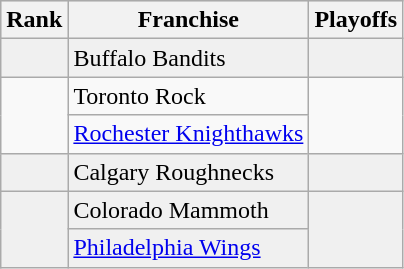<table class="wikitable">
<tr align="left" bgcolor="#e0e0e0">
<th>Rank</th>
<th>Franchise</th>
<th>Playoffs</th>
</tr>
<tr align="left" bgcolor="#f0f0f0">
<td></td>
<td>Buffalo Bandits</td>
<td></td>
</tr>
<tr align="left">
<td rowspan="2"></td>
<td>Toronto Rock</td>
<td rowspan="2"></td>
</tr>
<tr align="left">
<td><a href='#'>Rochester Knighthawks</a></td>
</tr>
<tr align="left" bgcolor="#f0f0f0">
<td></td>
<td>Calgary Roughnecks</td>
<td></td>
</tr>
<tr align="left" bgcolor="#f0f0f0">
<td rowspan="2"></td>
<td>Colorado Mammoth</td>
<td rowspan="3"></td>
</tr>
<tr align="left" bgcolor="#f0f0f0">
<td><a href='#'>Philadelphia Wings</a></td>
</tr>
</table>
